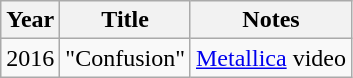<table class="wikitable sortable">
<tr>
<th>Year</th>
<th>Title</th>
<th>Notes</th>
</tr>
<tr>
<td>2016</td>
<td>"Confusion"</td>
<td><a href='#'>Metallica</a> video</td>
</tr>
</table>
